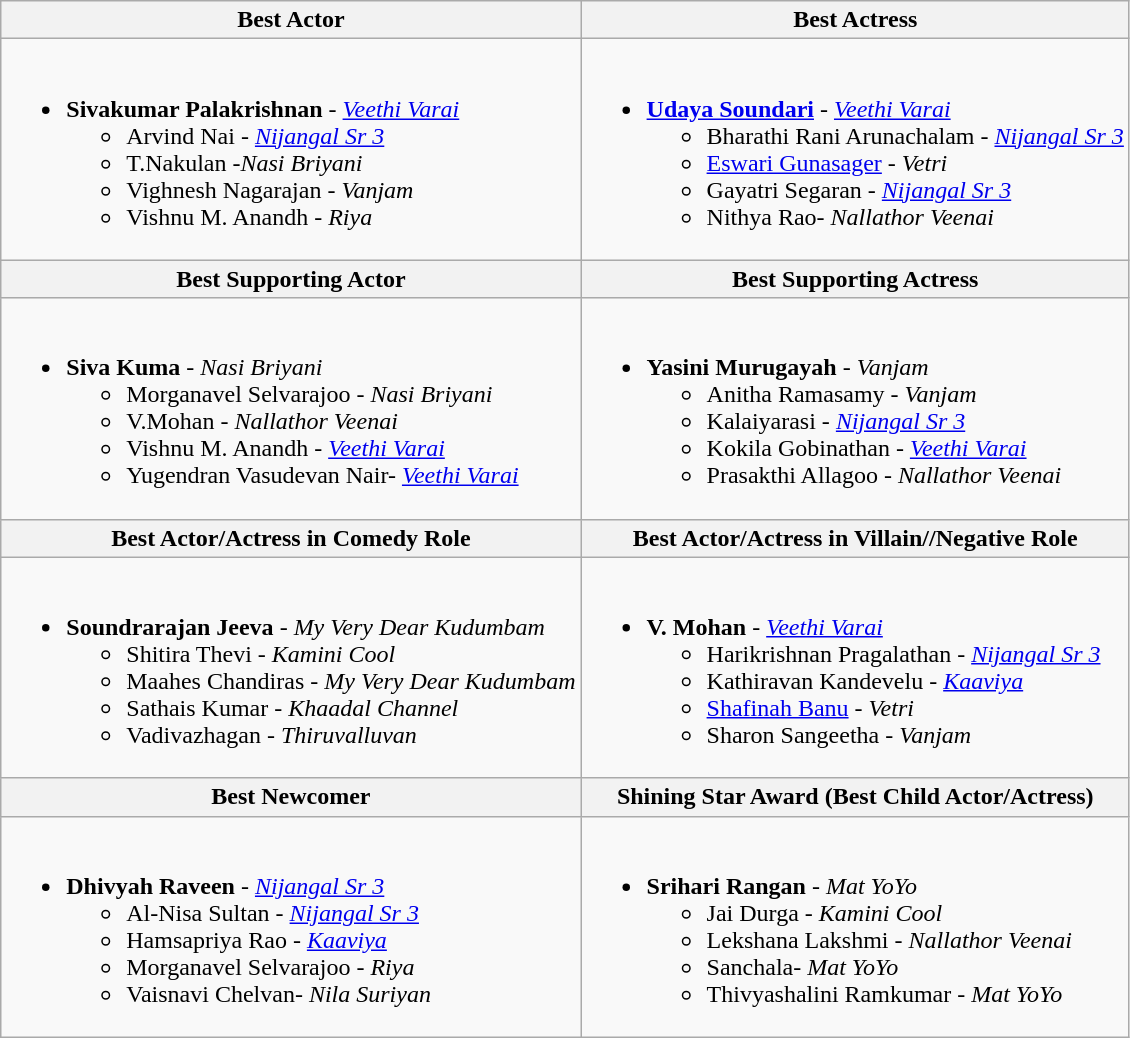<table class="wikitable" |>
<tr>
<th align="center">Best Actor</th>
<th align="center">Best Actress</th>
</tr>
<tr>
<td><br><ul><li><strong>Sivakumar Palakrishnan</strong> - <em><a href='#'>Veethi Varai</a></em><ul><li>Arvind Nai - <em><a href='#'>Nijangal Sr 3</a></em></li><li>T.Nakulan -<em>Nasi Briyani</em></li><li>Vighnesh Nagarajan - <em>Vanjam</em></li><li>Vishnu M. Anandh - <em>Riya</em></li></ul></li></ul></td>
<td><br><ul><li><strong><a href='#'>Udaya Soundari</a></strong> - <em><a href='#'>Veethi Varai</a></em><ul><li>Bharathi Rani Arunachalam - <em><a href='#'>Nijangal Sr 3</a></em></li><li><a href='#'>Eswari Gunasager</a> - <em>Vetri</em></li><li>Gayatri Segaran - <em><a href='#'>Nijangal Sr 3</a></em></li><li>Nithya Rao- <em>Nallathor Veenai</em></li></ul></li></ul></td>
</tr>
<tr>
<th align="center">Best Supporting Actor</th>
<th align="center">Best Supporting Actress</th>
</tr>
<tr>
<td><br><ul><li><strong>Siva Kuma</strong> - <em>Nasi Briyani</em><ul><li>Morganavel Selvarajoo - <em>Nasi Briyani</em></li><li>V.Mohan - <em>Nallathor Veenai</em></li><li>Vishnu M. Anandh - <em><a href='#'>Veethi Varai</a></em></li><li>Yugendran Vasudevan Nair- <em><a href='#'>Veethi Varai</a></em></li></ul></li></ul></td>
<td><br><ul><li><strong>Yasini Murugayah</strong> - <em>Vanjam</em><ul><li>Anitha Ramasamy - <em>Vanjam</em></li><li>Kalaiyarasi - <em><a href='#'>Nijangal Sr 3</a></em></li><li>Kokila Gobinathan - <em><a href='#'>Veethi Varai</a></em></li><li>Prasakthi Allagoo - <em>Nallathor Veenai</em></li></ul></li></ul></td>
</tr>
<tr>
<th align="center">Best Actor/Actress in Comedy Role</th>
<th align="center">Best Actor/Actress in Villain//Negative Role</th>
</tr>
<tr>
<td><br><ul><li><strong>Soundrarajan Jeeva</strong> - <em>My Very Dear Kudumbam</em><ul><li>Shitira Thevi - <em>Kamini Cool</em></li><li>Maahes Chandiras - <em>My Very Dear Kudumbam</em></li><li>Sathais Kumar - <em>Khaadal Channel</em></li><li>Vadivazhagan  - <em>Thiruvalluvan</em></li></ul></li></ul></td>
<td><br><ul><li><strong>V. Mohan</strong> - <em><a href='#'>Veethi Varai</a></em><ul><li>Harikrishnan Pragalathan - <em><a href='#'>Nijangal Sr 3</a></em></li><li>Kathiravan Kandevelu - <em><a href='#'>Kaaviya</a></em></li><li><a href='#'>Shafinah Banu</a> - <em>Vetri</em></li><li>Sharon Sangeetha - <em>Vanjam</em></li></ul></li></ul></td>
</tr>
<tr>
<th align="center">Best Newcomer</th>
<th align="center">Shining Star Award (Best Child Actor/Actress)</th>
</tr>
<tr>
<td><br><ul><li><strong>Dhivyah Raveen</strong> - <em><a href='#'>Nijangal Sr 3</a></em><ul><li>Al-Nisa Sultan - <em><a href='#'>Nijangal Sr 3</a></em></li><li>Hamsapriya Rao - <em><a href='#'>Kaaviya</a></em></li><li>Morganavel Selvarajoo - <em>Riya</em></li><li>Vaisnavi Chelvan- <em>Nila Suriyan</em></li></ul></li></ul></td>
<td><br><ul><li><strong>Srihari Rangan</strong> - <em>Mat YoYo</em><ul><li>Jai Durga - <em>Kamini Cool</em></li><li>Lekshana Lakshmi  - <em>Nallathor Veenai</em></li><li>Sanchala- <em>Mat YoYo</em></li><li>Thivyashalini Ramkumar - <em>Mat YoYo</em></li></ul></li></ul></td>
</tr>
</table>
